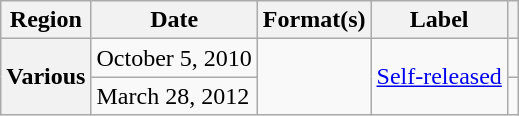<table class="wikitable plainrowheaders">
<tr>
<th scope="col">Region</th>
<th scope="col">Date</th>
<th scope="col">Format(s)</th>
<th scope="col">Label</th>
<th scope="col"></th>
</tr>
<tr>
<th scope="row" rowspan="2">Various</th>
<td>October 5, 2010</td>
<td rowspan="2"></td>
<td rowspan="2"><a href='#'>Self-released</a></td>
<td style="text-align:center;"></td>
</tr>
<tr>
<td>March 28, 2012</td>
<td style="text-align:center;"></td>
</tr>
</table>
